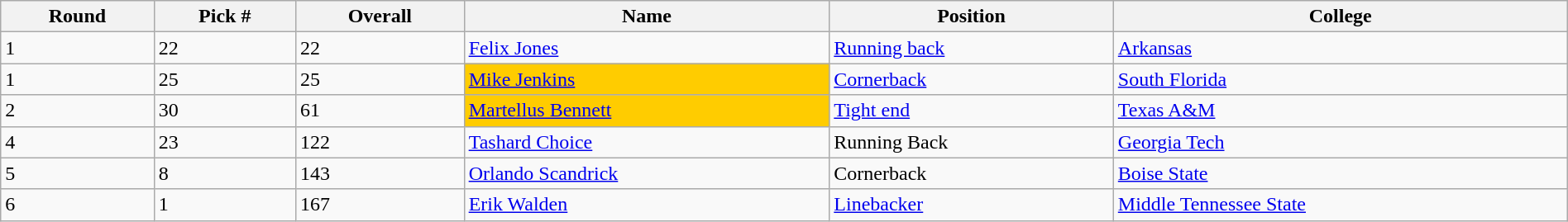<table class="wikitable sortable sortable" style="width: 100%">
<tr>
<th>Round</th>
<th>Pick #</th>
<th>Overall</th>
<th>Name</th>
<th>Position</th>
<th>College</th>
</tr>
<tr>
<td>1</td>
<td>22</td>
<td>22</td>
<td><a href='#'>Felix Jones</a></td>
<td><a href='#'>Running back</a></td>
<td><a href='#'>Arkansas</a></td>
</tr>
<tr>
<td>1</td>
<td>25</td>
<td>25</td>
<td bgcolor=#FFCC00><a href='#'>Mike Jenkins</a></td>
<td><a href='#'>Cornerback</a></td>
<td><a href='#'>South Florida</a></td>
</tr>
<tr>
<td>2</td>
<td>30</td>
<td>61</td>
<td bgcolor=#FFCC00><a href='#'>Martellus Bennett</a></td>
<td><a href='#'>Tight end</a></td>
<td><a href='#'>Texas A&M</a></td>
</tr>
<tr>
<td>4</td>
<td>23</td>
<td>122</td>
<td><a href='#'>Tashard Choice</a></td>
<td>Running Back</td>
<td><a href='#'>Georgia Tech</a></td>
</tr>
<tr>
<td>5</td>
<td>8</td>
<td>143</td>
<td><a href='#'>Orlando Scandrick</a></td>
<td>Cornerback</td>
<td><a href='#'>Boise State</a></td>
</tr>
<tr>
<td>6</td>
<td>1</td>
<td>167</td>
<td><a href='#'>Erik Walden</a></td>
<td><a href='#'>Linebacker</a></td>
<td><a href='#'>Middle Tennessee State</a></td>
</tr>
</table>
